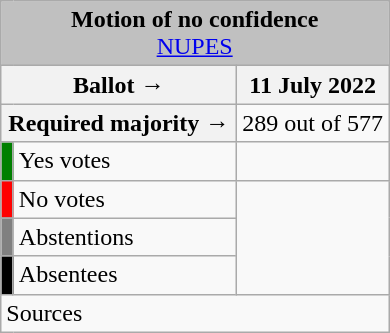<table class="wikitable" style="text-align:center;">
<tr>
<td colspan="3" align="center" bgcolor="#C0C0C0"><strong>Motion of no confidence</strong><br> <a href='#'>NUPES</a></td>
</tr>
<tr>
<th colspan="2" style="width:150px;">Ballot →</th>
<th>11 July 2022</th>
</tr>
<tr>
<th colspan="2">Required majority →</th>
<td>289 out of 577 </td>
</tr>
<tr>
<th style="width:1px; background:green;"></th>
<td style="text-align:left;">Yes votes</td>
<td></td>
</tr>
<tr>
<th style="background:red;"></th>
<td style="text-align:left;">No votes</td>
<td rowspan="3"></td>
</tr>
<tr>
<th style="background:gray;"></th>
<td style="text-align:left;">Abstentions</td>
</tr>
<tr>
<th style="background:black;"></th>
<td style="text-align:left;">Absentees</td>
</tr>
<tr>
<td style="text-align:left;" colspan="3">Sources</td>
</tr>
</table>
